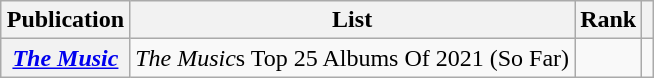<table class="wikitable mw-collapsible sortable plainrowheaders" style="margin-left: auto; margin-right: auto; border: none;">
<tr>
<th scope="col">Publication</th>
<th scope="col" class="unsortable">List</th>
<th scope="col" data-sort-type="number">Rank</th>
<th scope="col" class="unsortable"></th>
</tr>
<tr>
<th scope="row"><em><a href='#'>The Music</a></em></th>
<td><em>The Music</em>s Top 25 Albums Of 2021 (So Far)</td>
<td></td>
<td></td>
</tr>
</table>
